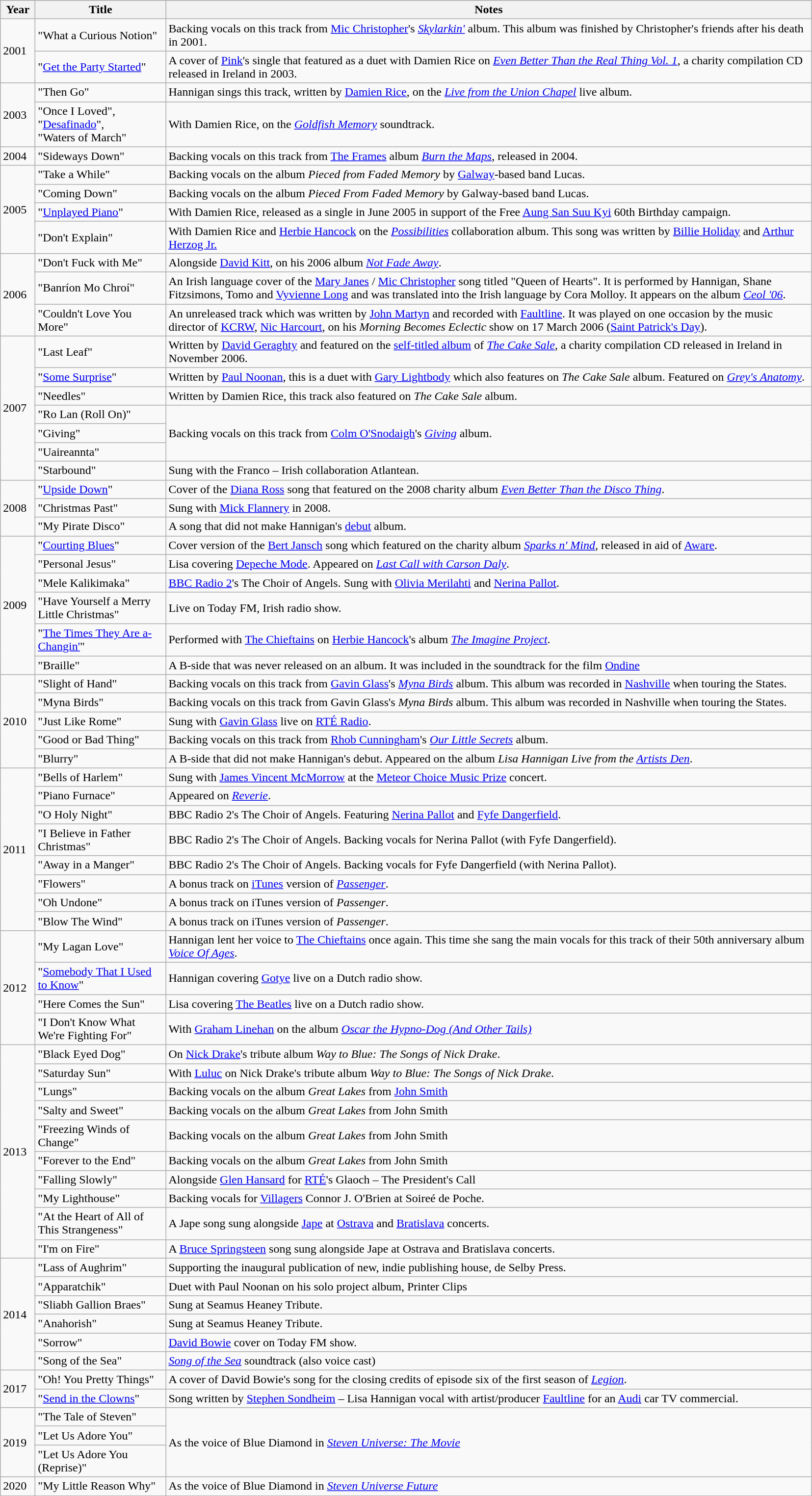<table class="wikitable"; align="left">
<tr bgcolor="#CCCCCC">
<th width="40" rowspan="1">Year</th>
<th width="170" rowspan="1">Title</th>
<th width="870" rowspan="1">Notes</th>
</tr>
<tr>
<td rowspan="2">2001</td>
<td>"What a Curious Notion"</td>
<td>Backing vocals on this track from <a href='#'>Mic Christopher</a>'s <em><a href='#'>Skylarkin'</a></em> album. This album was finished by Christopher's friends after his death in 2001.</td>
</tr>
<tr>
<td>"<a href='#'>Get the Party Started</a>"</td>
<td>A cover of <a href='#'>Pink</a>'s single that featured as a duet with Damien Rice on <em><a href='#'>Even Better Than the Real Thing Vol. 1</a></em>, a charity compilation CD released in Ireland in 2003.</td>
</tr>
<tr>
<td rowspan="2">2003</td>
<td>"Then Go"</td>
<td>Hannigan sings this track, written by <a href='#'>Damien Rice</a>, on the <em><a href='#'>Live from the Union Chapel</a></em> live album.</td>
</tr>
<tr>
<td>"Once I Loved", "<a href='#'>Desafinado</a>", <br>"Waters of March"</td>
<td>With Damien Rice, on the <em><a href='#'>Goldfish Memory</a></em> soundtrack.</td>
</tr>
<tr>
<td>2004</td>
<td>"Sideways Down"</td>
<td>Backing vocals on this track from <a href='#'>The Frames</a> album <em><a href='#'>Burn the Maps</a></em>, released in 2004.</td>
</tr>
<tr>
<td rowspan="4">2005</td>
<td>"Take a While"</td>
<td>Backing vocals on the album <em>Pieced from Faded Memory</em> by <a href='#'>Galway</a>-based band Lucas.</td>
</tr>
<tr>
<td>"Coming Down"</td>
<td>Backing vocals on the album <em>Pieced From Faded Memory</em> by Galway-based band Lucas.</td>
</tr>
<tr>
<td>"<a href='#'>Unplayed Piano</a>"</td>
<td>With Damien Rice, released as a single in June 2005 in support of the Free <a href='#'>Aung San Suu Kyi</a> 60th Birthday campaign.</td>
</tr>
<tr>
<td>"Don't Explain"</td>
<td>With Damien Rice and <a href='#'>Herbie Hancock</a> on the <em><a href='#'>Possibilities</a></em> collaboration album. This song was written by <a href='#'>Billie Holiday</a> and <a href='#'>Arthur Herzog Jr.</a></td>
</tr>
<tr>
<td rowspan="3">2006</td>
<td>"Don't Fuck with Me"</td>
<td>Alongside <a href='#'>David Kitt</a>, on his 2006 album <em><a href='#'>Not Fade Away</a></em>.</td>
</tr>
<tr>
<td>"Banríon Mo Chroí"</td>
<td>An Irish language cover of the <a href='#'>Mary Janes</a> / <a href='#'>Mic Christopher</a> song titled "Queen of Hearts". It is performed by Hannigan, Shane Fitzsimons, Tomo and <a href='#'>Vyvienne Long</a> and was translated into the Irish language by Cora Molloy. It appears on the album <em><a href='#'>Ceol '06</a></em>.</td>
</tr>
<tr>
<td>"Couldn't Love You More"</td>
<td>An unreleased track which was written by <a href='#'>John Martyn</a> and recorded with <a href='#'>Faultline</a>. It was played on one occasion by the music director of <a href='#'>KCRW</a>, <a href='#'>Nic Harcourt</a>, on his <em>Morning Becomes Eclectic</em> show on 17 March 2006 (<a href='#'>Saint Patrick's Day</a>).</td>
</tr>
<tr>
<td rowspan="7">2007</td>
<td>"Last Leaf"</td>
<td>Written by <a href='#'>David Geraghty</a> and featured on the <a href='#'>self-titled album</a> of <em><a href='#'>The Cake Sale</a></em>, a charity compilation CD released in Ireland in November 2006.</td>
</tr>
<tr>
<td>"<a href='#'>Some Surprise</a>"</td>
<td>Written by <a href='#'>Paul Noonan</a>, this is a duet with <a href='#'>Gary Lightbody</a> which also features on <em>The Cake Sale</em> album. Featured on <em><a href='#'>Grey's Anatomy</a></em>.</td>
</tr>
<tr>
<td>"Needles"</td>
<td>Written by Damien Rice, this track also featured on <em>The Cake Sale</em> album.</td>
</tr>
<tr>
<td>"Ro Lan (Roll On)"</td>
<td rowspan="3">Backing vocals on this track from <a href='#'>Colm O'Snodaigh</a>'s <em><a href='#'>Giving</a></em> album.</td>
</tr>
<tr>
<td>"Giving"</td>
</tr>
<tr>
<td>"Uaireannta"</td>
</tr>
<tr>
<td>"Starbound"</td>
<td>Sung with the Franco – Irish collaboration Atlantean.</td>
</tr>
<tr>
<td rowspan="3">2008</td>
<td>"<a href='#'>Upside Down</a>"</td>
<td>Cover of the <a href='#'>Diana Ross</a> song that featured on the 2008 charity album <em><a href='#'>Even Better Than the Disco Thing</a></em>.</td>
</tr>
<tr>
<td>"Christmas Past"</td>
<td>Sung with <a href='#'>Mick Flannery</a> in 2008.</td>
</tr>
<tr>
<td>"My Pirate Disco"</td>
<td>A song that did not make Hannigan's <a href='#'>debut</a> album.</td>
</tr>
<tr>
<td rowspan="6">2009</td>
<td>"<a href='#'>Courting Blues</a>"</td>
<td>Cover version of the <a href='#'>Bert Jansch</a> song which featured on the charity album <em><a href='#'>Sparks n' Mind</a></em>, released in aid of <a href='#'>Aware</a>.</td>
</tr>
<tr>
<td>"Personal Jesus"</td>
<td>Lisa covering <a href='#'>Depeche Mode</a>. Appeared on <em><a href='#'>Last Call with Carson Daly</a></em>.</td>
</tr>
<tr>
<td>"Mele Kalikimaka"</td>
<td><a href='#'>BBC Radio 2</a>'s The Choir of Angels. Sung with <a href='#'>Olivia Merilahti</a> and <a href='#'>Nerina Pallot</a>.</td>
</tr>
<tr>
<td>"Have Yourself a Merry Little Christmas"</td>
<td>Live on Today FM, Irish radio show.</td>
</tr>
<tr>
<td>"<a href='#'>The Times They Are a-Changin'</a>"</td>
<td>Performed with <a href='#'>The Chieftains</a> on <a href='#'>Herbie Hancock</a>'s album <em><a href='#'>The Imagine Project</a></em>.</td>
</tr>
<tr>
<td>"Braille"</td>
<td>A B-side that was never released on an album. It was included in the soundtrack for the film <a href='#'>Ondine</a></td>
</tr>
<tr>
<td rowspan="5">2010</td>
<td>"Slight of Hand"</td>
<td>Backing vocals on this track from <a href='#'>Gavin Glass</a>'s <em><a href='#'>Myna Birds</a></em> album. This album was recorded in <a href='#'>Nashville</a> when touring the States.</td>
</tr>
<tr>
<td>"Myna Birds"</td>
<td>Backing vocals on this track from Gavin Glass's <em>Myna Birds</em> album. This album was recorded in Nashville when touring the States.</td>
</tr>
<tr>
<td>"Just Like Rome"</td>
<td>Sung with <a href='#'>Gavin Glass</a> live on <a href='#'>RTÉ Radio</a>.</td>
</tr>
<tr>
<td>"Good or Bad Thing"</td>
<td>Backing vocals on this track from <a href='#'>Rhob Cunningham</a>'s <em><a href='#'>Our Little Secrets</a></em> album.</td>
</tr>
<tr>
<td>"Blurry"</td>
<td>A B-side that did not make Hannigan's debut. Appeared on the album <em>Lisa Hannigan Live from the <a href='#'>Artists Den</a></em>.</td>
</tr>
<tr>
<td rowspan="8">2011</td>
<td>"Bells of Harlem"</td>
<td>Sung with <a href='#'>James Vincent McMorrow</a> at the <a href='#'>Meteor Choice Music Prize</a> concert.</td>
</tr>
<tr>
<td>"Piano Furnace"</td>
<td>Appeared on <em><a href='#'>Reverie</a></em>.</td>
</tr>
<tr>
<td>"O Holy Night"</td>
<td>BBC Radio 2's The Choir of Angels. Featuring <a href='#'>Nerina Pallot</a> and <a href='#'>Fyfe Dangerfield</a>.</td>
</tr>
<tr>
<td>"I Believe in Father Christmas"</td>
<td>BBC Radio 2's The Choir of Angels. Backing vocals for Nerina Pallot (with Fyfe Dangerfield).</td>
</tr>
<tr>
<td>"Away in a Manger"</td>
<td>BBC Radio 2's The Choir of Angels. Backing vocals for Fyfe Dangerfield (with Nerina Pallot).</td>
</tr>
<tr>
<td>"Flowers"</td>
<td>A bonus track on <a href='#'>iTunes</a> version of <em><a href='#'>Passenger</a></em>.</td>
</tr>
<tr>
<td>"Oh Undone"</td>
<td>A bonus track on iTunes version of <em>Passenger</em>.</td>
</tr>
<tr>
<td>"Blow The Wind"</td>
<td>A bonus track on iTunes version of <em>Passenger</em>.</td>
</tr>
<tr>
<td rowspan="4">2012</td>
<td>"My Lagan Love"</td>
<td>Hannigan lent her voice to <a href='#'>The Chieftains</a> once again. This time she sang the main vocals for this track of their 50th anniversary album <em><a href='#'>Voice Of Ages</a></em>.</td>
</tr>
<tr>
<td>"<a href='#'>Somebody That I Used to Know</a>"</td>
<td>Hannigan covering <a href='#'>Gotye</a> live on a Dutch radio show.</td>
</tr>
<tr>
<td>"Here Comes the Sun"</td>
<td>Lisa covering <a href='#'>The Beatles</a> live on a Dutch radio show.</td>
</tr>
<tr>
<td>"I Don't Know What We're Fighting For"</td>
<td>With <a href='#'>Graham Linehan</a> on the album <em><a href='#'>Oscar the Hypno-Dog (And Other Tails)</a></em></td>
</tr>
<tr>
<td rowspan="10">2013</td>
<td>"Black Eyed Dog"</td>
<td>On <a href='#'>Nick Drake</a>'s tribute album <em>Way to Blue: The Songs of Nick Drake</em>.</td>
</tr>
<tr>
<td>"Saturday Sun"</td>
<td>With <a href='#'>Luluc</a> on Nick Drake's tribute album <em>Way to Blue: The Songs of Nick Drake</em>.</td>
</tr>
<tr>
<td>"Lungs"</td>
<td>Backing vocals on the album <em>Great Lakes</em> from <a href='#'>John Smith</a></td>
</tr>
<tr>
<td>"Salty and Sweet"</td>
<td>Backing vocals on the album <em>Great Lakes</em> from John Smith</td>
</tr>
<tr>
<td>"Freezing Winds of Change"</td>
<td>Backing vocals on the album <em>Great Lakes</em> from John Smith</td>
</tr>
<tr>
<td>"Forever to the End"</td>
<td>Backing vocals on the album <em>Great Lakes</em> from John Smith</td>
</tr>
<tr>
<td>"Falling Slowly"</td>
<td>Alongside <a href='#'>Glen Hansard</a> for <a href='#'>RTÉ</a>'s Glaoch – The President's Call</td>
</tr>
<tr>
<td>"My Lighthouse"</td>
<td>Backing vocals for <a href='#'>Villagers</a> Connor J. O'Brien at Soireé de Poche.</td>
</tr>
<tr>
<td>"At the Heart of All of This Strangeness"</td>
<td>A Jape song sung alongside <a href='#'>Jape</a> at <a href='#'>Ostrava</a> and <a href='#'>Bratislava</a> concerts.</td>
</tr>
<tr>
<td>"I'm on Fire"</td>
<td>A <a href='#'>Bruce Springsteen</a> song sung alongside Jape at Ostrava and Bratislava concerts.</td>
</tr>
<tr>
<td rowspan="6">2014</td>
<td>"Lass of Aughrim"</td>
<td>Supporting the inaugural publication of new, indie publishing house, de Selby Press.</td>
</tr>
<tr>
<td>"Apparatchik"</td>
<td>Duet with Paul Noonan on his solo project album, Printer Clips</td>
</tr>
<tr>
<td>"Sliabh Gallion Braes"</td>
<td>Sung at Seamus Heaney Tribute.</td>
</tr>
<tr>
<td>"Anahorish"</td>
<td>Sung at Seamus Heaney Tribute.</td>
</tr>
<tr>
<td>"Sorrow"</td>
<td><a href='#'>David Bowie</a> cover on Today FM show.</td>
</tr>
<tr>
<td>"Song of the Sea"</td>
<td><em><a href='#'>Song of the Sea</a></em> soundtrack (also voice cast)</td>
</tr>
<tr>
<td rowspan="2">2017</td>
<td>"Oh! You Pretty Things"</td>
<td>A cover of David Bowie's song for the closing credits of episode six of the first season of <em><a href='#'>Legion</a></em>.</td>
</tr>
<tr>
<td>"<a href='#'>Send in the Clowns</a>"</td>
<td>Song written by <a href='#'>Stephen Sondheim</a> – Lisa Hannigan vocal with artist/producer <a href='#'>Faultline</a> for an <a href='#'>Audi</a> car TV commercial.</td>
</tr>
<tr>
<td rowspan="3">2019</td>
<td>"The Tale of Steven"</td>
<td rowspan="3">As the voice of Blue Diamond in <em><a href='#'>Steven Universe: The Movie</a></em></td>
</tr>
<tr>
<td>"Let Us Adore You"</td>
</tr>
<tr>
<td>"Let Us Adore You (Reprise)"</td>
</tr>
<tr>
<td>2020</td>
<td>"My Little Reason Why"</td>
<td>As the voice of Blue Diamond in <em><a href='#'>Steven Universe Future</a></em></td>
</tr>
</table>
